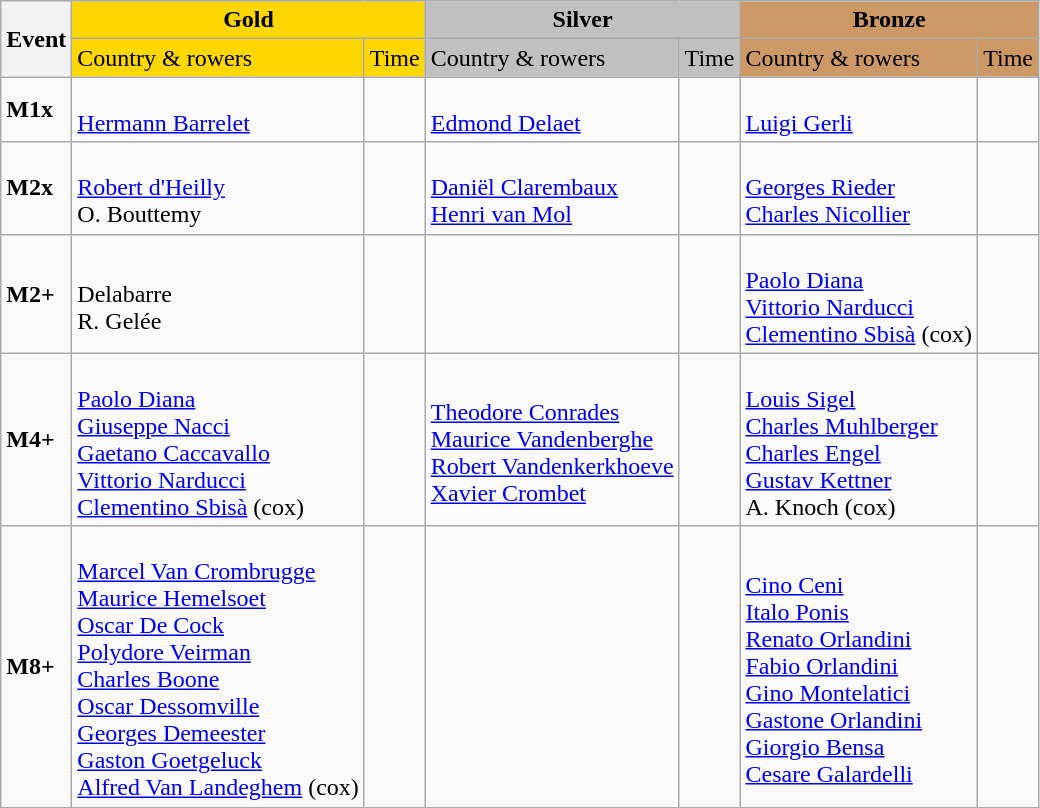<table class="wikitable">
<tr>
<th rowspan="2">Event</th>
<th colspan="2" style="background:gold;">Gold</th>
<th colspan="2" style="background:silver;">Silver</th>
<th colspan="2" style="background:#c96;">Bronze</th>
</tr>
<tr>
<td style="background:gold;">Country & rowers</td>
<td style="background:gold;">Time</td>
<td style="background:silver;">Country & rowers</td>
<td style="background:silver;">Time</td>
<td style="background:#c96;">Country & rowers</td>
<td style="background:#c96;">Time</td>
</tr>
<tr>
<td><strong>M1x</strong></td>
<td> <br> <a href='#'>Hermann Barrelet</a></td>
<td></td>
<td> <br> <a href='#'>Edmond Delaet</a></td>
<td></td>
<td> <br> <a href='#'>Luigi Gerli</a></td>
<td></td>
</tr>
<tr>
<td><strong>M2x</strong></td>
<td> <br> <a href='#'>Robert d'Heilly</a> <br> O. Bouttemy</td>
<td></td>
<td> <br> <a href='#'>Daniël Clarembaux</a> <br> <a href='#'>Henri van Mol</a></td>
<td></td>
<td> <br> <a href='#'>Georges Rieder</a> <br> <a href='#'>Charles Nicollier</a></td>
<td></td>
</tr>
<tr>
<td><strong>M2+</strong></td>
<td> <br> Delabarre <br> R. Gelée</td>
<td></td>
<td></td>
<td></td>
<td> <br> <a href='#'>Paolo Diana</a> <br> <a href='#'>Vittorio Narducci</a> <br> <a href='#'>Clementino Sbisà</a> (cox)</td>
<td></td>
</tr>
<tr>
<td><strong>M4+</strong></td>
<td> <br> <a href='#'>Paolo Diana</a> <br> <a href='#'>Giuseppe Nacci</a> <br> <a href='#'>Gaetano Caccavallo</a> <br> <a href='#'>Vittorio Narducci</a> <br> <a href='#'>Clementino Sbisà</a> (cox)</td>
<td></td>
<td> <br> <a href='#'>Theodore Conrades</a> <br> <a href='#'>Maurice Vandenberghe</a> <br> <a href='#'>Robert Vandenkerkhoeve</a> <br> <a href='#'>Xavier Crombet</a></td>
<td></td>
<td> <br> <a href='#'>Louis Sigel</a> <br> <a href='#'>Charles Muhlberger</a> <br> <a href='#'>Charles Engel</a> <br> <a href='#'>Gustav Kettner</a> <br> A. Knoch (cox)</td>
<td></td>
</tr>
<tr>
<td><strong>M8+</strong></td>
<td> <br> <a href='#'>Marcel Van Crombrugge</a> <br> <a href='#'>Maurice Hemelsoet</a> <br> <a href='#'>Oscar De Cock</a> <br> <a href='#'>Polydore Veirman</a> <br> <a href='#'>Charles Boone</a> <br> <a href='#'>Oscar Dessomville</a> <br> <a href='#'>Georges Demeester</a> <br> <a href='#'>Gaston Goetgeluck</a> <br> <a href='#'>Alfred Van Landeghem</a> (cox)</td>
<td></td>
<td></td>
<td></td>
<td> <br> <a href='#'>Cino Ceni</a> <br> <a href='#'>Italo Ponis</a> <br> <a href='#'>Renato Orlandini</a> <br> <a href='#'>Fabio Orlandini</a> <br> <a href='#'>Gino Montelatici</a> <br> <a href='#'>Gastone Orlandini</a> <br> <a href='#'>Giorgio Bensa</a> <br> <a href='#'>Cesare Galardelli</a></td>
<td></td>
</tr>
</table>
